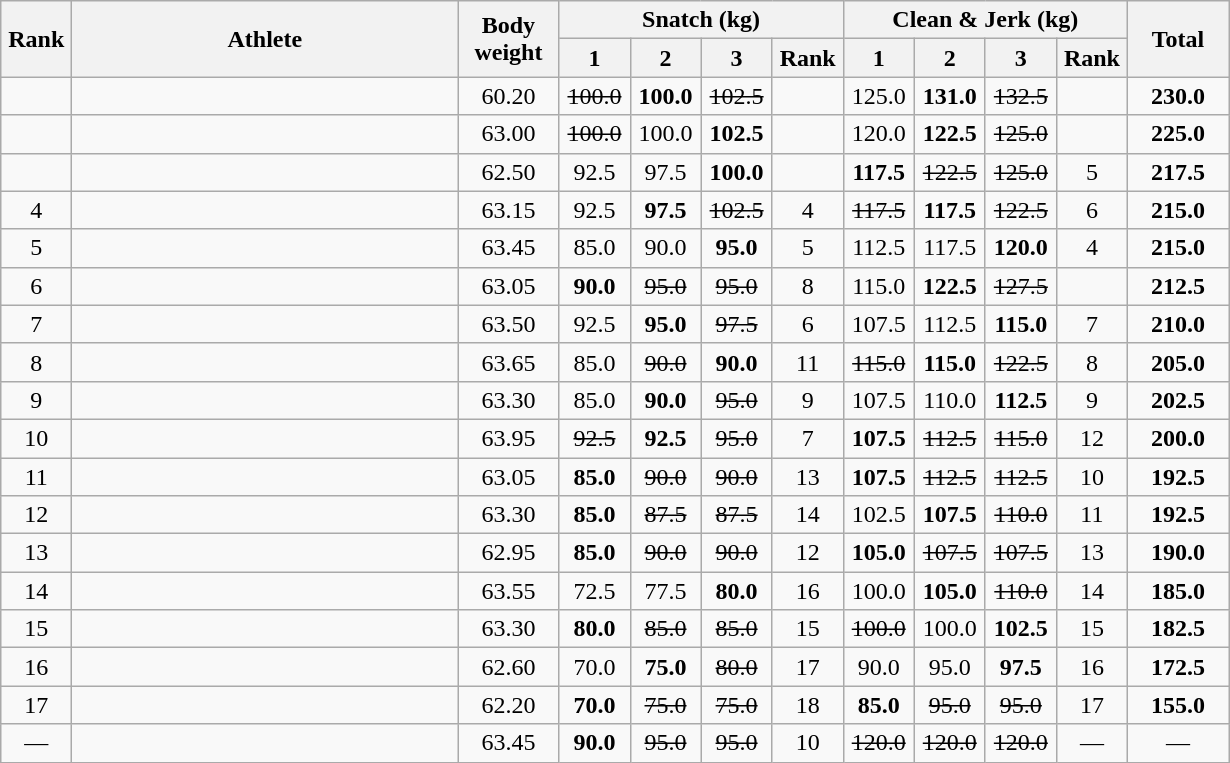<table class = "wikitable" style="text-align:center;">
<tr>
<th rowspan=2 width=40>Rank</th>
<th rowspan=2 width=250>Athlete</th>
<th rowspan=2 width=60>Body weight</th>
<th colspan=4>Snatch (kg)</th>
<th colspan=4>Clean & Jerk (kg)</th>
<th rowspan=2 width=60>Total</th>
</tr>
<tr>
<th width=40>1</th>
<th width=40>2</th>
<th width=40>3</th>
<th width=40>Rank</th>
<th width=40>1</th>
<th width=40>2</th>
<th width=40>3</th>
<th width=40>Rank</th>
</tr>
<tr>
<td></td>
<td align=left></td>
<td>60.20</td>
<td><s>100.0 </s></td>
<td><strong>100.0</strong></td>
<td><s>102.5 </s></td>
<td></td>
<td>125.0</td>
<td><strong>131.0</strong></td>
<td><s>132.5 </s></td>
<td></td>
<td><strong>230.0</strong></td>
</tr>
<tr>
<td></td>
<td align=left></td>
<td>63.00</td>
<td><s>100.0 </s></td>
<td>100.0</td>
<td><strong>102.5</strong></td>
<td></td>
<td>120.0</td>
<td><strong>122.5</strong></td>
<td><s>125.0 </s></td>
<td></td>
<td><strong>225.0</strong></td>
</tr>
<tr>
<td></td>
<td align=left></td>
<td>62.50</td>
<td>92.5</td>
<td>97.5</td>
<td><strong>100.0</strong></td>
<td></td>
<td><strong>117.5</strong></td>
<td><s>122.5 </s></td>
<td><s>125.0 </s></td>
<td>5</td>
<td><strong>217.5</strong></td>
</tr>
<tr>
<td>4</td>
<td align=left></td>
<td>63.15</td>
<td>92.5</td>
<td><strong>97.5</strong></td>
<td><s>102.5 </s></td>
<td>4</td>
<td><s>117.5 </s></td>
<td><strong>117.5</strong></td>
<td><s>122.5 </s></td>
<td>6</td>
<td><strong>215.0</strong></td>
</tr>
<tr>
<td>5</td>
<td align=left></td>
<td>63.45</td>
<td>85.0</td>
<td>90.0</td>
<td><strong>95.0</strong></td>
<td>5</td>
<td>112.5</td>
<td>117.5</td>
<td><strong>120.0</strong></td>
<td>4</td>
<td><strong>215.0</strong></td>
</tr>
<tr>
<td>6</td>
<td align=left></td>
<td>63.05</td>
<td><strong>90.0</strong></td>
<td><s>95.0 </s></td>
<td><s>95.0 </s></td>
<td>8</td>
<td>115.0</td>
<td><strong>122.5</strong></td>
<td><s>127.5 </s></td>
<td></td>
<td><strong>212.5</strong></td>
</tr>
<tr>
<td>7</td>
<td align=left></td>
<td>63.50</td>
<td>92.5</td>
<td><strong>95.0</strong></td>
<td><s>97.5 </s></td>
<td>6</td>
<td>107.5</td>
<td>112.5</td>
<td><strong>115.0</strong></td>
<td>7</td>
<td><strong>210.0</strong></td>
</tr>
<tr>
<td>8</td>
<td align=left></td>
<td>63.65</td>
<td>85.0</td>
<td><s>90.0 </s></td>
<td><strong>90.0</strong></td>
<td>11</td>
<td><s>115.0 </s></td>
<td><strong>115.0</strong></td>
<td><s>122.5 </s></td>
<td>8</td>
<td><strong>205.0</strong></td>
</tr>
<tr>
<td>9</td>
<td align=left></td>
<td>63.30</td>
<td>85.0</td>
<td><strong>90.0</strong></td>
<td><s>95.0 </s></td>
<td>9</td>
<td>107.5</td>
<td>110.0</td>
<td><strong>112.5</strong></td>
<td>9</td>
<td><strong>202.5</strong></td>
</tr>
<tr>
<td>10</td>
<td align=left></td>
<td>63.95</td>
<td><s>92.5 </s></td>
<td><strong>92.5</strong></td>
<td><s>95.0 </s></td>
<td>7</td>
<td><strong>107.5</strong></td>
<td><s>112.5 </s></td>
<td><s>115.0 </s></td>
<td>12</td>
<td><strong>200.0</strong></td>
</tr>
<tr>
<td>11</td>
<td align=left></td>
<td>63.05</td>
<td><strong>85.0</strong></td>
<td><s>90.0 </s></td>
<td><s>90.0 </s></td>
<td>13</td>
<td><strong>107.5</strong></td>
<td><s>112.5 </s></td>
<td><s>112.5 </s></td>
<td>10</td>
<td><strong>192.5</strong></td>
</tr>
<tr>
<td>12</td>
<td align=left></td>
<td>63.30</td>
<td><strong>85.0</strong></td>
<td><s>87.5 </s></td>
<td><s>87.5 </s></td>
<td>14</td>
<td>102.5</td>
<td><strong>107.5</strong></td>
<td><s>110.0 </s></td>
<td>11</td>
<td><strong>192.5</strong></td>
</tr>
<tr>
<td>13</td>
<td align=left></td>
<td>62.95</td>
<td><strong>85.0</strong></td>
<td><s>90.0 </s></td>
<td><s>90.0 </s></td>
<td>12</td>
<td><strong>105.0</strong></td>
<td><s>107.5 </s></td>
<td><s>107.5 </s></td>
<td>13</td>
<td><strong>190.0</strong></td>
</tr>
<tr>
<td>14</td>
<td align=left></td>
<td>63.55</td>
<td>72.5</td>
<td>77.5</td>
<td><strong>80.0</strong></td>
<td>16</td>
<td>100.0</td>
<td><strong>105.0</strong></td>
<td><s>110.0 </s></td>
<td>14</td>
<td><strong>185.0</strong></td>
</tr>
<tr>
<td>15</td>
<td align=left></td>
<td>63.30</td>
<td><strong>80.0</strong></td>
<td><s>85.0 </s></td>
<td><s>85.0 </s></td>
<td>15</td>
<td><s>100.0 </s></td>
<td>100.0</td>
<td><strong>102.5</strong></td>
<td>15</td>
<td><strong>182.5</strong></td>
</tr>
<tr>
<td>16</td>
<td align=left></td>
<td>62.60</td>
<td>70.0</td>
<td><strong>75.0</strong></td>
<td><s>80.0 </s></td>
<td>17</td>
<td>90.0</td>
<td>95.0</td>
<td><strong>97.5</strong></td>
<td>16</td>
<td><strong>172.5</strong></td>
</tr>
<tr>
<td>17</td>
<td align=left></td>
<td>62.20</td>
<td><strong>70.0</strong></td>
<td><s>75.0 </s></td>
<td><s>75.0 </s></td>
<td>18</td>
<td><strong>85.0</strong></td>
<td><s>95.0 </s></td>
<td><s>95.0 </s></td>
<td>17</td>
<td><strong>155.0</strong></td>
</tr>
<tr>
<td>—</td>
<td align=left></td>
<td>63.45</td>
<td><strong>90.0</strong></td>
<td><s>95.0 </s></td>
<td><s>95.0 </s></td>
<td>10</td>
<td><s>120.0 </s></td>
<td><s>120.0 </s></td>
<td><s>120.0 </s></td>
<td>—</td>
<td>—</td>
</tr>
</table>
